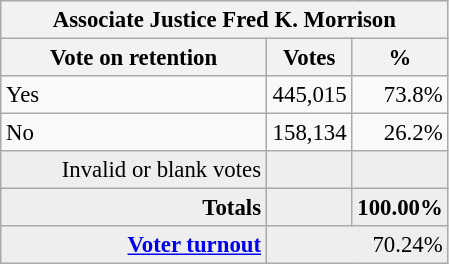<table class="wikitable" style="font-size: 95%;">
<tr style="background-color:#E9E9E9">
<th colspan=7>Associate Justice Fred K. Morrison</th>
</tr>
<tr style="background-color:#E9E9E9">
<th style="width: 170px">Vote on retention</th>
<th style="width: 50px">Votes</th>
<th style="width: 40px">%</th>
</tr>
<tr>
<td>Yes</td>
<td align="right">445,015</td>
<td align="right">73.8%</td>
</tr>
<tr>
<td>No</td>
<td align="right">158,134</td>
<td align="right">26.2%</td>
</tr>
<tr bgcolor="#EEEEEE">
<td align="right">Invalid or blank votes</td>
<td align="right"></td>
<td align="right"></td>
</tr>
<tr bgcolor="#EEEEEE">
<td align="right"><strong>Totals</strong></td>
<td align="right"><strong></strong></td>
<td align="right"><strong>100.00%</strong></td>
</tr>
<tr bgcolor="#EEEEEE">
<td align="right"><strong><a href='#'>Voter turnout</a></strong></td>
<td colspan="2" align="right">70.24%</td>
</tr>
</table>
